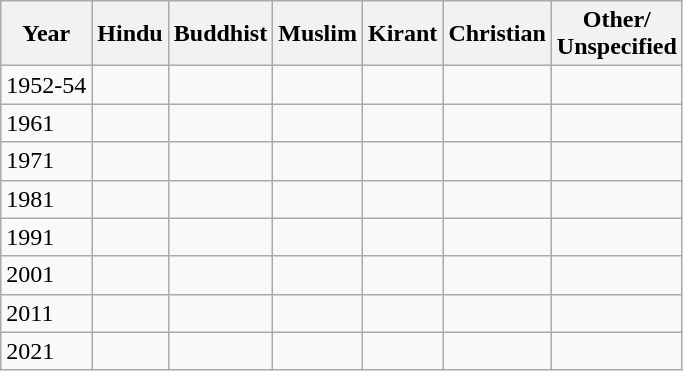<table class="wikitable sortable">
<tr>
<th>Year</th>
<th>Hindu</th>
<th>Buddhist</th>
<th>Muslim</th>
<th>Kirant</th>
<th>Christian</th>
<th>Other/<br>Unspecified</th>
</tr>
<tr>
<td>1952-54</td>
<td></td>
<td></td>
<td></td>
<td></td>
<td></td>
<td></td>
</tr>
<tr>
<td>1961</td>
<td></td>
<td></td>
<td></td>
<td></td>
<td></td>
<td></td>
</tr>
<tr>
<td>1971</td>
<td></td>
<td></td>
<td></td>
<td></td>
<td></td>
<td></td>
</tr>
<tr>
<td>1981</td>
<td></td>
<td></td>
<td></td>
<td></td>
<td></td>
<td></td>
</tr>
<tr>
<td>1991</td>
<td></td>
<td></td>
<td></td>
<td></td>
<td></td>
<td></td>
</tr>
<tr>
<td>2001</td>
<td></td>
<td></td>
<td></td>
<td></td>
<td></td>
<td></td>
</tr>
<tr>
<td>2011</td>
<td></td>
<td></td>
<td></td>
<td></td>
<td></td>
<td></td>
</tr>
<tr>
<td>2021</td>
<td></td>
<td></td>
<td></td>
<td></td>
<td></td>
<td></td>
</tr>
</table>
